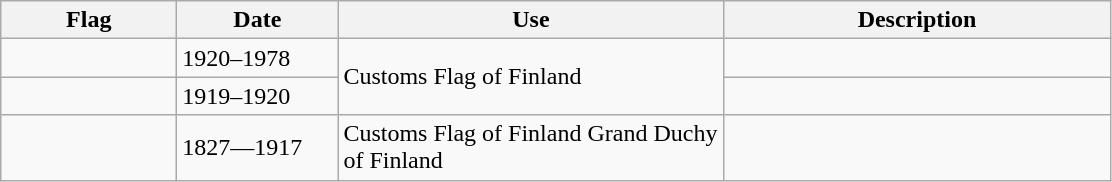<table class="wikitable">
<tr>
<th style="width:110px;">Flag</th>
<th style="width:100px;">Date</th>
<th style="width:250px;">Use</th>
<th style="width:250px;">Description</th>
</tr>
<tr>
<td></td>
<td>1920–1978</td>
<td rowspan="2">Customs Flag of Finland</td>
</tr>
<tr>
<td></td>
<td>1919–1920</td>
<td></td>
</tr>
<tr>
<td></td>
<td>1827—1917</td>
<td>Customs Flag of Finland Grand Duchy of Finland</td>
<td></td>
</tr>
</table>
